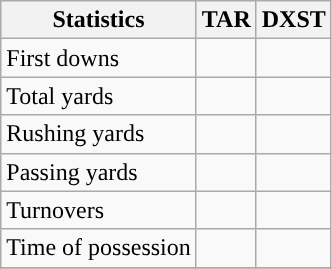<table class="wikitable" style="float: left;">
<tr>
<th>Statistics</th>
<th>TAR</th>
<th>DXST</th>
</tr>
<tr>
<td>First downs</td>
<td></td>
<td></td>
</tr>
<tr>
<td>Total yards</td>
<td></td>
<td></td>
</tr>
<tr>
<td>Rushing yards</td>
<td></td>
<td></td>
</tr>
<tr>
<td>Passing yards</td>
<td></td>
<td></td>
</tr>
<tr>
<td>Turnovers</td>
<td></td>
<td></td>
</tr>
<tr>
<td>Time of possession</td>
<td></td>
<td></td>
</tr>
<tr>
</tr>
</table>
